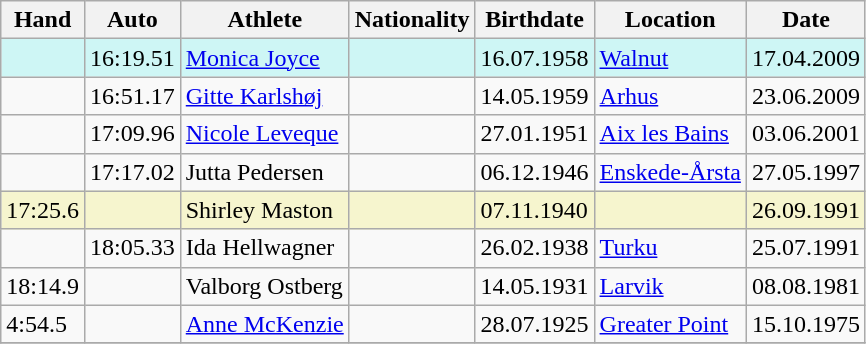<table class="wikitable">
<tr>
<th>Hand</th>
<th>Auto</th>
<th>Athlete</th>
<th>Nationality</th>
<th>Birthdate</th>
<th>Location</th>
<th>Date</th>
</tr>
<tr bgcolor=#CEF6F5>
<td></td>
<td>16:19.51</td>
<td><a href='#'>Monica Joyce</a></td>
<td></td>
<td>16.07.1958</td>
<td><a href='#'>Walnut</a></td>
<td>17.04.2009</td>
</tr>
<tr>
<td></td>
<td>16:51.17</td>
<td><a href='#'>Gitte Karlshøj</a></td>
<td></td>
<td>14.05.1959</td>
<td><a href='#'>Arhus</a></td>
<td>23.06.2009</td>
</tr>
<tr>
<td></td>
<td>17:09.96</td>
<td><a href='#'>Nicole Leveque</a></td>
<td></td>
<td>27.01.1951</td>
<td><a href='#'>Aix les Bains</a></td>
<td>03.06.2001</td>
</tr>
<tr>
<td></td>
<td>17:17.02</td>
<td>Jutta Pedersen</td>
<td></td>
<td>06.12.1946</td>
<td><a href='#'>Enskede-Årsta</a></td>
<td>27.05.1997</td>
</tr>
<tr bgcolor=#f6F5CE>
<td>17:25.6</td>
<td></td>
<td>Shirley Maston</td>
<td></td>
<td>07.11.1940</td>
<td></td>
<td>26.09.1991</td>
</tr>
<tr>
<td></td>
<td>18:05.33</td>
<td>Ida Hellwagner</td>
<td></td>
<td>26.02.1938</td>
<td><a href='#'>Turku</a></td>
<td>25.07.1991</td>
</tr>
<tr>
<td>18:14.9</td>
<td></td>
<td>Valborg Ostberg</td>
<td></td>
<td>14.05.1931</td>
<td><a href='#'>Larvik</a></td>
<td>08.08.1981</td>
</tr>
<tr>
<td>4:54.5</td>
<td></td>
<td><a href='#'>Anne McKenzie</a></td>
<td></td>
<td>28.07.1925</td>
<td><a href='#'>Greater Point</a></td>
<td>15.10.1975</td>
</tr>
<tr>
</tr>
</table>
